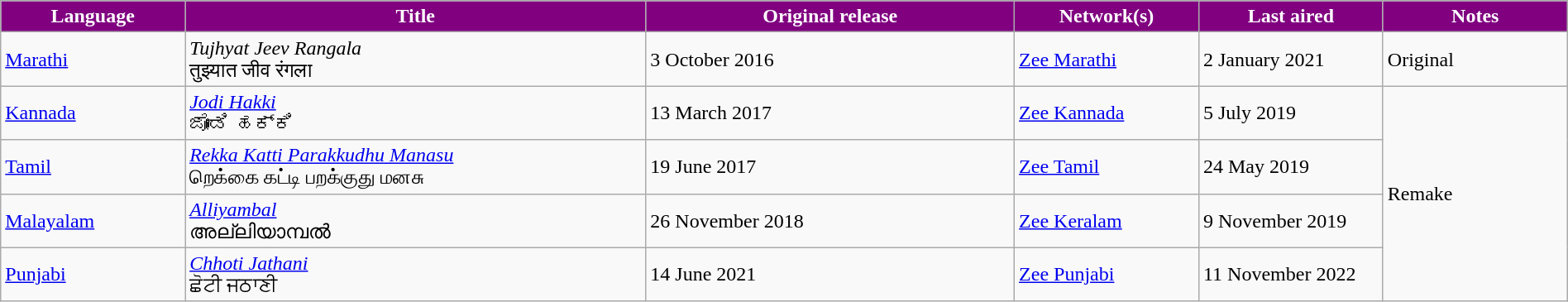<table class="wikitable" style="width: 100%;">
<tr style="color:white">
<th style="background:Purple; width:10%;">Language</th>
<th style="background:Purple; width:25%;">Title</th>
<th style="background:Purple; width:20%;">Original release</th>
<th style="background:Purple; width:10%;">Network(s)</th>
<th style="background:Purple; width:10%;">Last aired</th>
<th style="background:Purple; width:10%;">Notes</th>
</tr>
<tr>
<td><a href='#'>Marathi</a></td>
<td><em>Tujhyat Jeev Rangala</em> <br> तुझ्यात जीव रंगला</td>
<td>3 October 2016</td>
<td><a href='#'>Zee Marathi</a></td>
<td>2 January 2021</td>
<td>Original</td>
</tr>
<tr>
<td><a href='#'>Kannada</a></td>
<td><em><a href='#'>Jodi Hakki</a></em> <br> ಜೋಡಿ ಹಕ್ಕಿ</td>
<td>13 March 2017</td>
<td><a href='#'>Zee Kannada</a></td>
<td>5 July 2019</td>
<td rowspan="4">Remake</td>
</tr>
<tr>
<td><a href='#'>Tamil</a></td>
<td><em><a href='#'>Rekka Katti Parakkudhu Manasu</a></em> <br> றெக்கை கட்டி பறக்குது மனசு</td>
<td>19 June 2017</td>
<td><a href='#'>Zee Tamil</a></td>
<td>24 May 2019</td>
</tr>
<tr>
<td><a href='#'>Malayalam</a></td>
<td><em><a href='#'>Alliyambal</a></em> <br> അല്ലിയാമ്പൽ</td>
<td>26 November 2018</td>
<td><a href='#'>Zee Keralam</a></td>
<td>9 November 2019</td>
</tr>
<tr>
<td><a href='#'>Punjabi</a></td>
<td><em><a href='#'>Chhoti Jathani</a></em> <br> ਛੋਟੀ ਜਠਾਣੀ</td>
<td>14 June 2021</td>
<td><a href='#'>Zee Punjabi</a></td>
<td>11 November 2022</td>
</tr>
</table>
